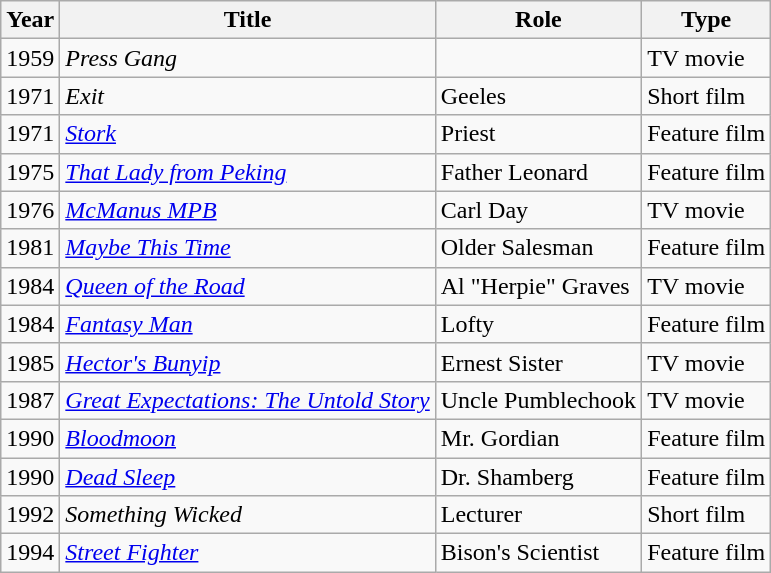<table class="wikitable">
<tr>
<th>Year</th>
<th>Title</th>
<th>Role</th>
<th>Type</th>
</tr>
<tr>
<td>1959</td>
<td><em>Press Gang</em></td>
<td></td>
<td>TV movie</td>
</tr>
<tr>
<td>1971</td>
<td><em>Exit</em></td>
<td>Geeles</td>
<td>Short film</td>
</tr>
<tr>
<td>1971</td>
<td><em><a href='#'>Stork</a></em></td>
<td>Priest</td>
<td>Feature film</td>
</tr>
<tr>
<td>1975</td>
<td><em><a href='#'>That Lady from Peking</a></em></td>
<td>Father Leonard</td>
<td>Feature film</td>
</tr>
<tr>
<td>1976</td>
<td><em><a href='#'>McManus MPB</a></em></td>
<td>Carl Day</td>
<td>TV movie</td>
</tr>
<tr>
<td>1981</td>
<td><em><a href='#'>Maybe This Time</a></em></td>
<td>Older Salesman</td>
<td>Feature film</td>
</tr>
<tr>
<td>1984</td>
<td><em><a href='#'>Queen of the Road</a></em></td>
<td>Al "Herpie" Graves</td>
<td>TV movie</td>
</tr>
<tr>
<td>1984</td>
<td><em><a href='#'>Fantasy Man</a></em></td>
<td>Lofty</td>
<td>Feature film</td>
</tr>
<tr>
<td>1985</td>
<td><em><a href='#'>Hector's Bunyip</a></em></td>
<td>Ernest Sister</td>
<td>TV movie</td>
</tr>
<tr>
<td>1987</td>
<td><em><a href='#'>Great Expectations: The Untold Story</a></em></td>
<td>Uncle Pumblechook</td>
<td>TV movie</td>
</tr>
<tr>
<td>1990</td>
<td><em><a href='#'>Bloodmoon</a></em></td>
<td>Mr. Gordian</td>
<td>Feature film</td>
</tr>
<tr>
<td>1990</td>
<td><em><a href='#'>Dead Sleep</a></em></td>
<td>Dr. Shamberg</td>
<td>Feature film</td>
</tr>
<tr>
<td>1992</td>
<td><em>Something Wicked</em></td>
<td>Lecturer</td>
<td>Short film</td>
</tr>
<tr>
<td>1994</td>
<td><em><a href='#'>Street Fighter</a></em></td>
<td>Bison's Scientist</td>
<td>Feature film</td>
</tr>
</table>
